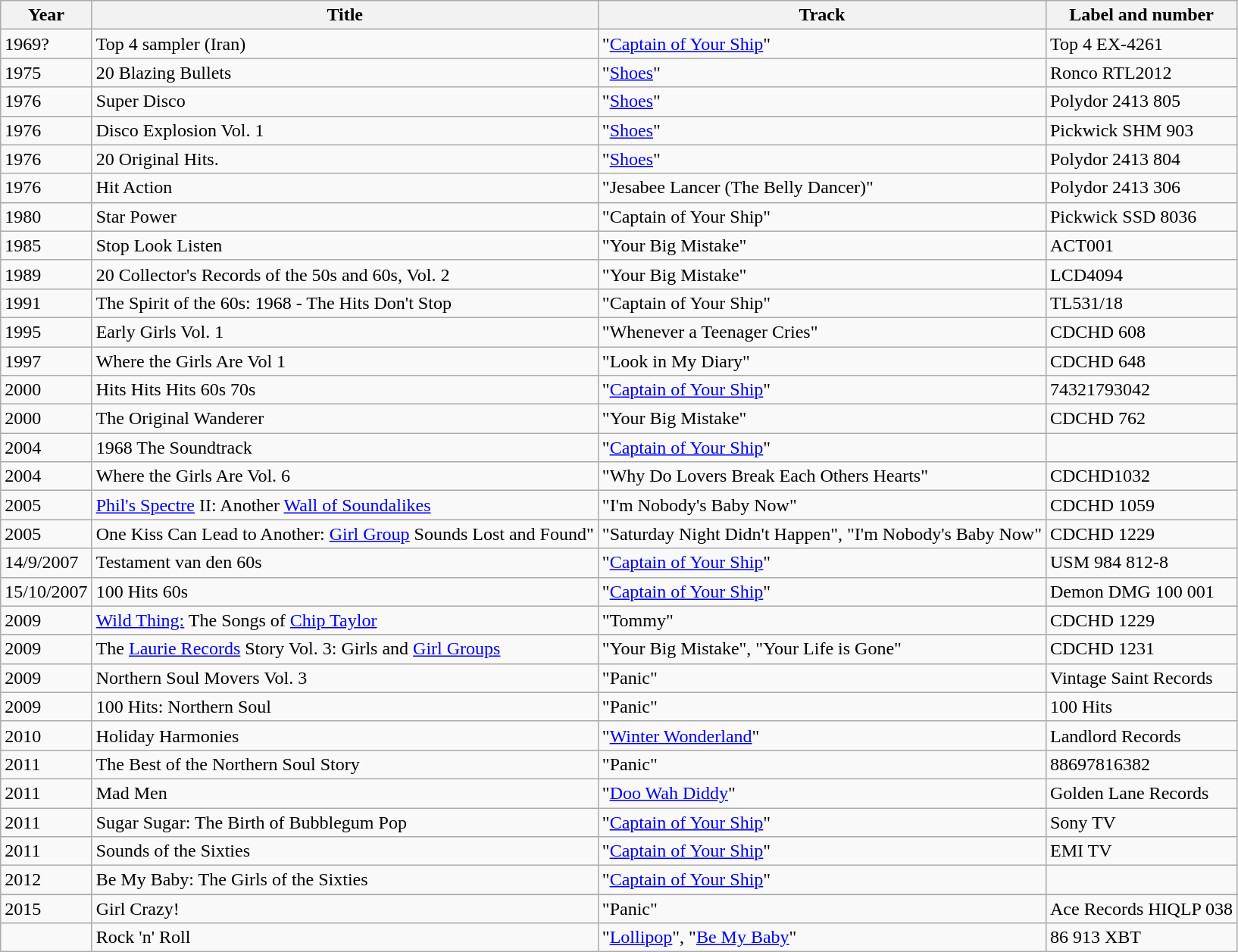<table class="wikitable">
<tr>
<th>Year</th>
<th>Title</th>
<th>Track</th>
<th>Label and number</th>
</tr>
<tr>
<td>1969?</td>
<td>Top 4 sampler (Iran)</td>
<td>"<a href='#'>Captain of Your Ship</a>"</td>
<td>Top 4 EX-4261</td>
</tr>
<tr>
<td>1975</td>
<td>20 Blazing Bullets</td>
<td>"<a href='#'>Shoes</a>"</td>
<td>Ronco RTL2012</td>
</tr>
<tr>
<td>1976</td>
<td>Super Disco </td>
<td>"<a href='#'>Shoes</a>"</td>
<td>Polydor 2413 805</td>
</tr>
<tr>
<td>1976</td>
<td>Disco Explosion Vol. 1</td>
<td>"<a href='#'>Shoes</a>"</td>
<td>Pickwick SHM 903</td>
</tr>
<tr>
<td>1976</td>
<td>20 Original Hits.</td>
<td>"<a href='#'>Shoes</a>"</td>
<td>Polydor 2413 804</td>
</tr>
<tr>
<td>1976</td>
<td>Hit Action</td>
<td>"Jesabee Lancer (The Belly Dancer)"</td>
<td>Polydor 2413 306</td>
</tr>
<tr>
<td>1980</td>
<td>Star Power</td>
<td>"Captain of Your Ship"</td>
<td>Pickwick SSD 8036</td>
</tr>
<tr>
<td>1985</td>
<td>Stop Look Listen</td>
<td>"Your Big Mistake"</td>
<td>ACT001</td>
</tr>
<tr>
<td>1989</td>
<td>20 Collector's Records of the 50s and 60s, Vol. 2</td>
<td>"Your Big Mistake"</td>
<td>LCD4094</td>
</tr>
<tr>
<td>1991</td>
<td>The Spirit of the 60s: 1968 - The Hits Don't Stop</td>
<td>"Captain of Your Ship"</td>
<td>TL531/18</td>
</tr>
<tr>
<td>1995</td>
<td>Early Girls Vol. 1</td>
<td>"Whenever a Teenager Cries"</td>
<td>CDCHD 608</td>
</tr>
<tr>
<td>1997</td>
<td>Where the Girls Are Vol 1</td>
<td>"Look in My Diary"</td>
<td>CDCHD 648</td>
</tr>
<tr>
<td>2000</td>
<td>Hits Hits Hits 60s 70s</td>
<td>"<a href='#'>Captain of Your Ship</a>"</td>
<td>74321793042</td>
</tr>
<tr>
<td>2000</td>
<td>The Original Wanderer</td>
<td>"Your Big Mistake"</td>
<td>CDCHD 762</td>
</tr>
<tr>
<td>2004</td>
<td>1968 The Soundtrack</td>
<td>"<a href='#'>Captain of Your Ship</a>"</td>
<td></td>
</tr>
<tr>
<td>2004</td>
<td>Where the Girls Are Vol. 6</td>
<td>"Why Do Lovers Break Each Others Hearts"</td>
<td>CDCHD1032</td>
</tr>
<tr>
<td>2005</td>
<td><a href='#'>Phil's Spectre</a> II: Another <a href='#'>Wall of Soundalikes</a></td>
<td>"I'm Nobody's Baby Now"</td>
<td>CDCHD 1059</td>
</tr>
<tr>
<td>2005</td>
<td>One Kiss Can Lead to Another: <a href='#'>Girl Group</a> Sounds Lost and Found"</td>
<td>"Saturday Night Didn't Happen", "I'm Nobody's Baby Now"</td>
<td>CDCHD 1229</td>
</tr>
<tr>
<td>14/9/2007</td>
<td>Testament van den 60s</td>
<td>"<a href='#'>Captain of Your Ship</a>"</td>
<td>USM 984 812-8</td>
</tr>
<tr>
<td>15/10/2007</td>
<td>100 Hits 60s</td>
<td>"<a href='#'>Captain of Your Ship</a>"</td>
<td>Demon DMG 100 001</td>
</tr>
<tr>
<td>2009</td>
<td><a href='#'>Wild Thing:</a> The Songs of <a href='#'>Chip Taylor</a></td>
<td>"Tommy"</td>
<td>CDCHD 1229</td>
</tr>
<tr>
<td>2009</td>
<td>The <a href='#'>Laurie Records</a> Story Vol. 3: Girls and <a href='#'>Girl Groups</a></td>
<td>"Your Big Mistake", "Your Life is Gone"</td>
<td>CDCHD 1231</td>
</tr>
<tr>
<td>2009</td>
<td>Northern Soul Movers Vol. 3</td>
<td>"Panic"</td>
<td>Vintage Saint Records</td>
</tr>
<tr>
<td>2009</td>
<td>100 Hits: Northern Soul</td>
<td>"Panic"</td>
<td>100 Hits</td>
</tr>
<tr>
<td>2010</td>
<td>Holiday Harmonies</td>
<td>"<a href='#'>Winter Wonderland</a>"</td>
<td>Landlord Records</td>
</tr>
<tr>
<td>2011</td>
<td>The Best of the Northern Soul Story</td>
<td>"Panic"</td>
<td>88697816382</td>
</tr>
<tr>
<td>2011</td>
<td>Mad Men</td>
<td>"<a href='#'>Doo Wah Diddy</a>"</td>
<td>Golden Lane Records</td>
</tr>
<tr>
<td>2011</td>
<td>Sugar Sugar: The Birth of Bubblegum Pop</td>
<td>"<a href='#'>Captain of Your Ship</a>"</td>
<td>Sony TV</td>
</tr>
<tr>
<td>2011</td>
<td>Sounds of the Sixties</td>
<td>"<a href='#'>Captain of Your Ship</a>"</td>
<td>EMI TV</td>
</tr>
<tr>
<td>2012</td>
<td>Be My Baby: The Girls of the Sixties</td>
<td>"<a href='#'>Captain of Your Ship</a>"</td>
<td></td>
</tr>
<tr | || Beyond the >
</tr>
<tr>
<td>2015</td>
<td>Girl Crazy!</td>
<td>"Panic"</td>
<td>Ace Records HIQLP 038</td>
</tr>
<tr>
<td></td>
<td>Rock 'n' Roll</td>
<td>"<a href='#'>Lollipop</a>", "<a href='#'>Be My Baby</a>"</td>
<td>86 913 XBT</td>
</tr>
</table>
